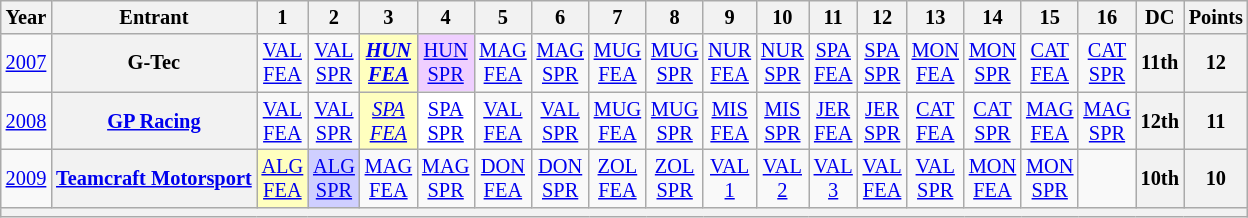<table class="wikitable" style="text-align:center; font-size:85%">
<tr>
<th>Year</th>
<th>Entrant</th>
<th>1</th>
<th>2</th>
<th>3</th>
<th>4</th>
<th>5</th>
<th>6</th>
<th>7</th>
<th>8</th>
<th>9</th>
<th>10</th>
<th>11</th>
<th>12</th>
<th>13</th>
<th>14</th>
<th>15</th>
<th>16</th>
<th>DC</th>
<th>Points</th>
</tr>
<tr>
<td><a href='#'>2007</a></td>
<th nowrap>G-Tec</th>
<td><a href='#'>VAL<br>FEA</a></td>
<td><a href='#'>VAL<br>SPR</a></td>
<td style="background:#FFFFBF;"><strong><em><a href='#'>HUN<br>FEA</a></em></strong><br></td>
<td style="background:#EFCFFF;"><a href='#'>HUN<br>SPR</a><br></td>
<td><a href='#'>MAG<br>FEA</a></td>
<td><a href='#'>MAG<br>SPR</a></td>
<td><a href='#'>MUG<br>FEA</a></td>
<td><a href='#'>MUG<br>SPR</a></td>
<td><a href='#'>NUR<br>FEA</a></td>
<td><a href='#'>NUR<br>SPR</a></td>
<td><a href='#'>SPA<br>FEA</a></td>
<td><a href='#'>SPA<br>SPR</a></td>
<td><a href='#'>MON<br>FEA</a></td>
<td><a href='#'>MON<br>SPR</a></td>
<td><a href='#'>CAT<br>FEA</a></td>
<td><a href='#'>CAT<br>SPR</a></td>
<th>11th</th>
<th>12</th>
</tr>
<tr>
<td><a href='#'>2008</a></td>
<th nowrap><a href='#'>GP Racing</a></th>
<td><a href='#'>VAL<br>FEA</a></td>
<td><a href='#'>VAL<br>SPR</a></td>
<td style="background:#FFFFBF;"><em><a href='#'>SPA<br>FEA</a></em><br></td>
<td style="background:#FFFFFF;"><a href='#'>SPA<br>SPR</a><br></td>
<td><a href='#'>VAL<br>FEA</a></td>
<td><a href='#'>VAL<br>SPR</a></td>
<td><a href='#'>MUG<br>FEA</a></td>
<td><a href='#'>MUG<br>SPR</a></td>
<td><a href='#'>MIS<br>FEA</a></td>
<td><a href='#'>MIS<br>SPR</a></td>
<td><a href='#'>JER<br>FEA</a></td>
<td><a href='#'>JER<br>SPR</a></td>
<td><a href='#'>CAT<br>FEA</a></td>
<td><a href='#'>CAT<br>SPR</a></td>
<td><a href='#'>MAG<br>FEA</a></td>
<td><a href='#'>MAG<br>SPR</a></td>
<th>12th</th>
<th>11</th>
</tr>
<tr>
<td><a href='#'>2009</a></td>
<th nowrap><a href='#'>Teamcraft Motorsport</a></th>
<td style="background:#FFFFBF;"><a href='#'>ALG<br>FEA</a><br></td>
<td style="background:#CFCFFF;"><a href='#'>ALG<br>SPR</a><br></td>
<td><a href='#'>MAG<br>FEA</a></td>
<td><a href='#'>MAG<br>SPR</a></td>
<td><a href='#'>DON<br>FEA</a></td>
<td><a href='#'>DON<br>SPR</a></td>
<td><a href='#'>ZOL<br>FEA</a></td>
<td><a href='#'>ZOL<br>SPR</a></td>
<td><a href='#'>VAL<br>1</a></td>
<td><a href='#'>VAL<br>2</a></td>
<td><a href='#'>VAL<br>3</a></td>
<td><a href='#'>VAL<br>FEA</a></td>
<td><a href='#'>VAL<br>SPR</a></td>
<td><a href='#'>MON<br>FEA</a></td>
<td><a href='#'>MON<br>SPR</a></td>
<td></td>
<th>10th</th>
<th>10</th>
</tr>
<tr>
<th colspan="20"></th>
</tr>
</table>
